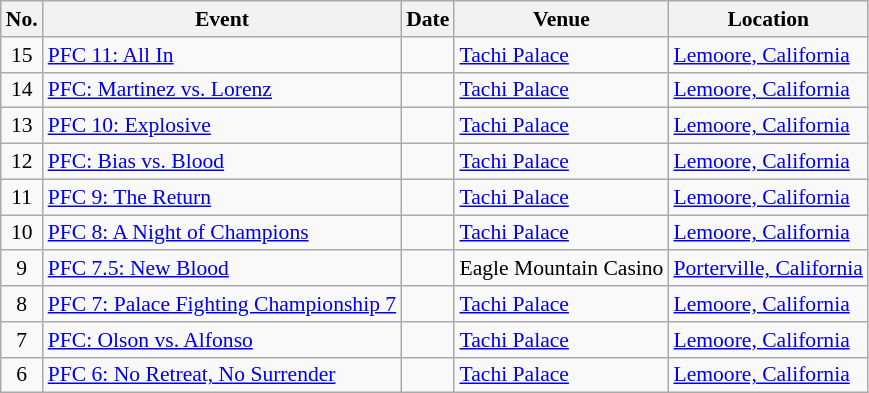<table class="sortable wikitable succession-box" style="font-size:90%;">
<tr>
<th>No.</th>
<th>Event</th>
<th>Date</th>
<th>Venue</th>
<th>Location</th>
</tr>
<tr>
<td align=center>15</td>
<td><a href='#'>PFC 11: All In</a></td>
<td></td>
<td><a href='#'>Tachi Palace</a></td>
<td><a href='#'>Lemoore, California</a></td>
</tr>
<tr>
<td align=center>14</td>
<td><a href='#'>PFC: Martinez vs. Lorenz</a></td>
<td></td>
<td><a href='#'>Tachi Palace</a></td>
<td><a href='#'>Lemoore, California</a></td>
</tr>
<tr>
<td align=center>13</td>
<td><a href='#'>PFC 10: Explosive</a></td>
<td></td>
<td><a href='#'>Tachi Palace</a></td>
<td><a href='#'>Lemoore, California</a></td>
</tr>
<tr>
<td align=center>12</td>
<td><a href='#'>PFC: Bias vs. Blood</a></td>
<td></td>
<td><a href='#'>Tachi Palace</a></td>
<td><a href='#'>Lemoore, California</a></td>
</tr>
<tr>
<td align=center>11</td>
<td><a href='#'>PFC 9: The Return</a></td>
<td></td>
<td><a href='#'>Tachi Palace</a></td>
<td><a href='#'>Lemoore, California</a></td>
</tr>
<tr>
<td align=center>10</td>
<td><a href='#'>PFC 8: A Night of Champions</a></td>
<td></td>
<td><a href='#'>Tachi Palace</a></td>
<td><a href='#'>Lemoore, California</a></td>
</tr>
<tr>
<td align=center>9</td>
<td><a href='#'>PFC 7.5: New Blood</a></td>
<td></td>
<td>Eagle Mountain Casino</td>
<td><a href='#'>Porterville, California</a></td>
</tr>
<tr>
<td align=center>8</td>
<td><a href='#'>PFC 7: Palace Fighting Championship 7</a></td>
<td></td>
<td><a href='#'>Tachi Palace</a></td>
<td><a href='#'>Lemoore, California</a></td>
</tr>
<tr>
<td align=center>7</td>
<td><a href='#'>PFC: Olson vs. Alfonso</a></td>
<td></td>
<td><a href='#'>Tachi Palace</a></td>
<td><a href='#'>Lemoore, California</a></td>
</tr>
<tr>
<td align=center>6</td>
<td><a href='#'>PFC 6: No Retreat, No Surrender</a></td>
<td></td>
<td><a href='#'>Tachi Palace</a></td>
<td><a href='#'>Lemoore, California</a></td>
</tr>
</table>
